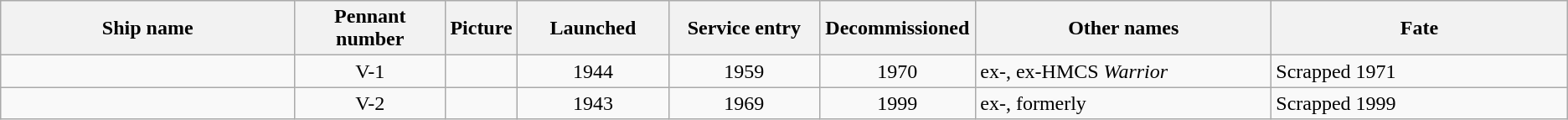<table class="wikitable">
<tr>
<th width="20%">Ship name</th>
<th width="10%">Pennant number</th>
<th>Picture</th>
<th width="10%">Launched</th>
<th width="10%">Service entry</th>
<th width="10%">Decommissioned</th>
<th width="20%">Other names</th>
<th width="20%">Fate</th>
</tr>
<tr>
<td align="left"></td>
<td align="center">V-1</td>
<td></td>
<td align="center">1944</td>
<td align="center">1959</td>
<td align="center">1970</td>
<td align="left">ex-, ex-HMCS <em>Warrior</em></td>
<td align="left">Scrapped 1971</td>
</tr>
<tr>
<td align="left"></td>
<td align="center">V-2</td>
<td></td>
<td align="center">1943</td>
<td align="center">1969</td>
<td align="center">1999</td>
<td align="left">ex-, formerly </td>
<td align="left">Scrapped 1999</td>
</tr>
</table>
